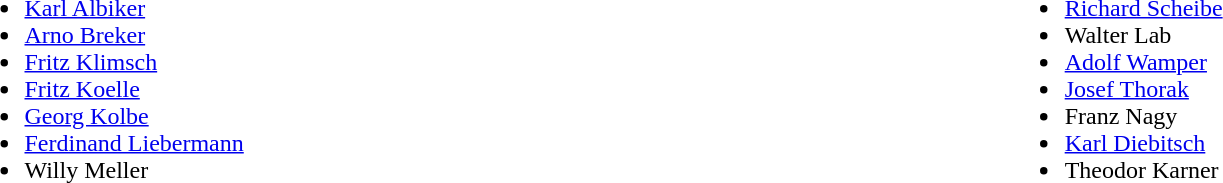<table width="98%">
<tr>
<td valign="top"><br><ul><li><a href='#'>Karl Albiker</a></li><li><a href='#'>Arno Breker</a></li><li><a href='#'>Fritz Klimsch</a></li><li><a href='#'>Fritz Koelle</a></li><li><a href='#'>Georg Kolbe</a></li><li><a href='#'>Ferdinand Liebermann</a></li><li>Willy Meller</li></ul></td>
<td valign="top"><br><ul><li><a href='#'>Richard Scheibe</a></li><li>Walter Lab</li><li><a href='#'>Adolf Wamper</a></li><li><a href='#'>Josef Thorak</a></li><li>Franz Nagy</li><li><a href='#'>Karl Diebitsch</a></li><li>Theodor Karner</li></ul></td>
</tr>
</table>
